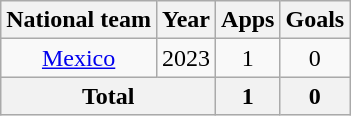<table class="wikitable" style="text-align:center">
<tr>
<th>National team</th>
<th>Year</th>
<th>Apps</th>
<th>Goals</th>
</tr>
<tr>
<td rowspan="1"><a href='#'>Mexico</a></td>
<td>2023</td>
<td>1</td>
<td>0</td>
</tr>
<tr>
<th colspan="2">Total</th>
<th>1</th>
<th>0</th>
</tr>
</table>
